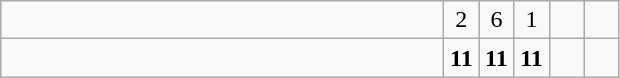<table class="wikitable">
<tr>
<td style="width:18em"></td>
<td align=center style="width:1em">2</td>
<td align=center style="width:1em">6</td>
<td align=center style="width:1em">1</td>
<td align=center style="width:1em"></td>
<td align=center style="width:1em"></td>
</tr>
<tr>
<td style="width:18em"><strong></strong></td>
<td align=center style="width:1em"><strong>11</strong></td>
<td align=center style="width:1em"><strong>11</strong></td>
<td align=center style="width:1em"><strong>11</strong></td>
<td align=center style="width:1em"></td>
<td align=center style="width:1em"></td>
</tr>
</table>
